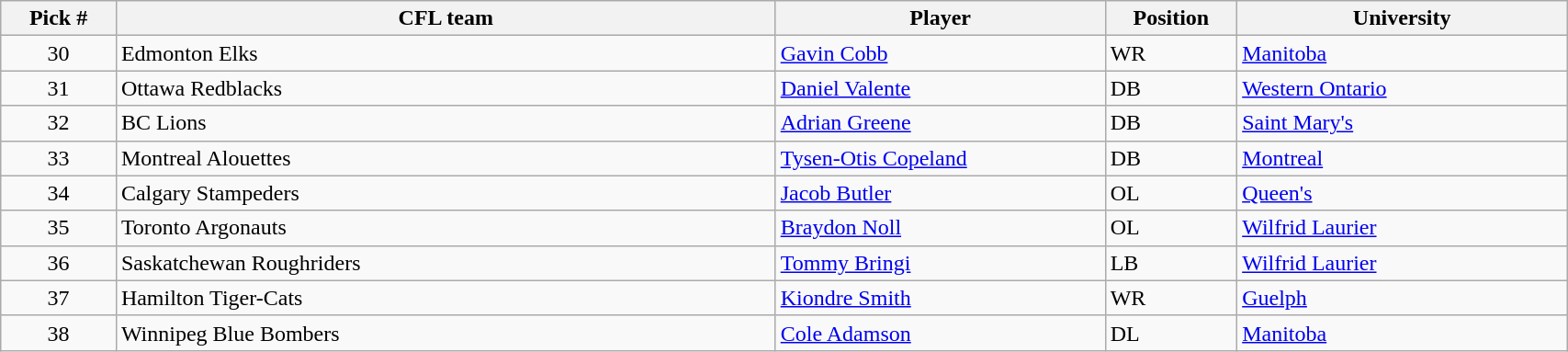<table class="wikitable" style="width: 90%">
<tr>
<th width=7%>Pick #</th>
<th width=40%>CFL team</th>
<th width=20%>Player</th>
<th width=8%>Position</th>
<th width=20%>University</th>
</tr>
<tr>
<td align=center>30</td>
<td>Edmonton Elks</td>
<td><a href='#'>Gavin Cobb</a></td>
<td>WR</td>
<td><a href='#'>Manitoba</a></td>
</tr>
<tr>
<td align=center>31</td>
<td>Ottawa Redblacks</td>
<td><a href='#'>Daniel Valente</a></td>
<td>DB</td>
<td><a href='#'>Western Ontario</a></td>
</tr>
<tr>
<td align=center>32</td>
<td>BC Lions</td>
<td><a href='#'>Adrian Greene</a></td>
<td>DB</td>
<td><a href='#'>Saint Mary's</a></td>
</tr>
<tr>
<td align=center>33</td>
<td>Montreal Alouettes</td>
<td><a href='#'>Tysen-Otis Copeland</a></td>
<td>DB</td>
<td><a href='#'>Montreal</a></td>
</tr>
<tr>
<td align=center>34</td>
<td>Calgary Stampeders</td>
<td><a href='#'>Jacob Butler</a></td>
<td>OL</td>
<td><a href='#'>Queen's</a></td>
</tr>
<tr>
<td align=center>35</td>
<td>Toronto Argonauts</td>
<td><a href='#'>Braydon Noll</a></td>
<td>OL</td>
<td><a href='#'>Wilfrid Laurier</a></td>
</tr>
<tr>
<td align=center>36</td>
<td>Saskatchewan Roughriders</td>
<td><a href='#'>Tommy Bringi</a></td>
<td>LB</td>
<td><a href='#'>Wilfrid Laurier</a></td>
</tr>
<tr>
<td align=center>37</td>
<td>Hamilton Tiger-Cats</td>
<td><a href='#'>Kiondre Smith</a></td>
<td>WR</td>
<td><a href='#'>Guelph</a></td>
</tr>
<tr>
<td align=center>38</td>
<td>Winnipeg Blue Bombers</td>
<td><a href='#'>Cole Adamson</a></td>
<td>DL</td>
<td><a href='#'>Manitoba</a></td>
</tr>
</table>
